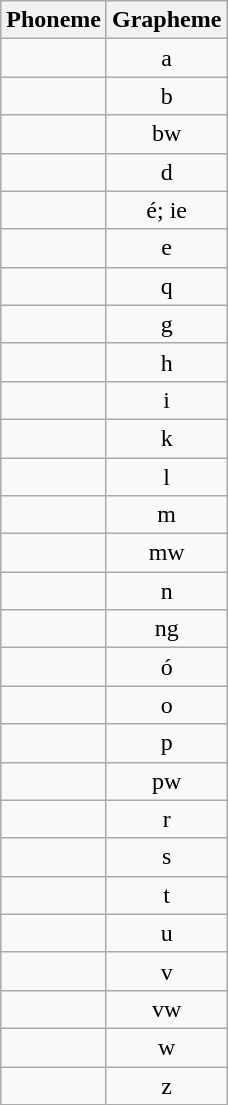<table class="wikitable" style="text-align:center">
<tr>
<th>Phoneme</th>
<th>Grapheme</th>
</tr>
<tr>
<td></td>
<td>a</td>
</tr>
<tr>
<td></td>
<td>b</td>
</tr>
<tr>
<td></td>
<td>bw</td>
</tr>
<tr>
<td></td>
<td>d</td>
</tr>
<tr>
<td></td>
<td>é; ie</td>
</tr>
<tr>
<td></td>
<td>e</td>
</tr>
<tr>
<td></td>
<td>q</td>
</tr>
<tr>
<td></td>
<td>g</td>
</tr>
<tr>
<td></td>
<td>h</td>
</tr>
<tr>
<td></td>
<td>i</td>
</tr>
<tr>
<td></td>
<td>k</td>
</tr>
<tr>
<td></td>
<td>l</td>
</tr>
<tr>
<td></td>
<td>m</td>
</tr>
<tr>
<td></td>
<td>mw</td>
</tr>
<tr>
<td></td>
<td>n</td>
</tr>
<tr>
<td></td>
<td>ng</td>
</tr>
<tr>
<td></td>
<td>ó</td>
</tr>
<tr>
<td></td>
<td>o</td>
</tr>
<tr>
<td></td>
<td>p</td>
</tr>
<tr>
<td></td>
<td>pw</td>
</tr>
<tr>
<td></td>
<td>r</td>
</tr>
<tr>
<td></td>
<td>s</td>
</tr>
<tr>
<td></td>
<td>t</td>
</tr>
<tr>
<td></td>
<td>u</td>
</tr>
<tr>
<td></td>
<td>v</td>
</tr>
<tr>
<td></td>
<td>vw</td>
</tr>
<tr>
<td></td>
<td>w</td>
</tr>
<tr>
<td></td>
<td>z</td>
</tr>
</table>
